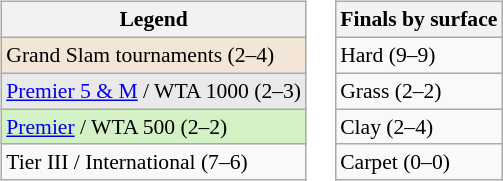<table>
<tr valign=top>
<td><br><table class=wikitable style="font-size:90%">
<tr>
<th>Legend</th>
</tr>
<tr>
<td style="background:#f3e6d7;">Grand Slam tournaments (2–4)</td>
</tr>
<tr>
<td style="background:#e9e9e9;"><a href='#'>Premier 5 & M</a> / WTA 1000 (2–3)</td>
</tr>
<tr>
<td style="background:#d4f1c5;"><a href='#'>Premier</a> / WTA 500 (2–2)</td>
</tr>
<tr>
<td>Tier III / International (7–6)</td>
</tr>
</table>
</td>
<td><br><table class=wikitable style="font-size:90%">
<tr>
<th>Finals by surface</th>
</tr>
<tr>
<td>Hard (9–9)</td>
</tr>
<tr>
<td>Grass (2–2)</td>
</tr>
<tr>
<td>Clay (2–4)</td>
</tr>
<tr>
<td>Carpet (0–0)</td>
</tr>
</table>
</td>
</tr>
</table>
